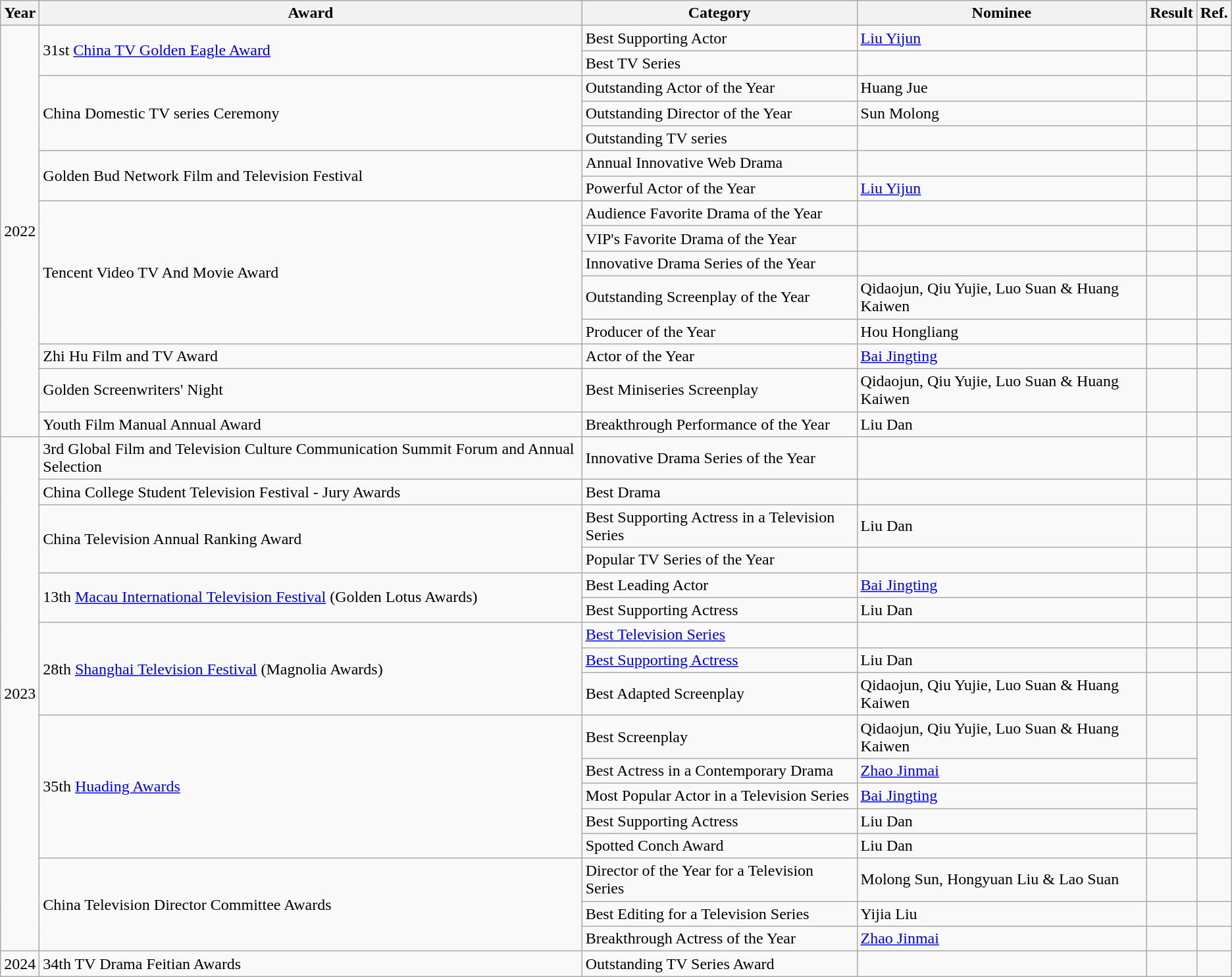<table class="wikitable">
<tr>
<th>Year</th>
<th>Award</th>
<th>Category</th>
<th>Nominee</th>
<th>Result</th>
<th>Ref.</th>
</tr>
<tr>
<td rowspan=15>2022</td>
<td rowspan=2>31st <a href='#'>China TV Golden Eagle Award</a></td>
<td>Best Supporting Actor</td>
<td><a href='#'>Liu Yijun</a></td>
<td></td>
<td></td>
</tr>
<tr>
<td>Best TV Series</td>
<td></td>
<td></td>
<td></td>
</tr>
<tr>
<td rowspan=3>China Domestic TV series Ceremony</td>
<td>Outstanding Actor of the Year</td>
<td>Huang Jue</td>
<td></td>
<td></td>
</tr>
<tr>
<td>Outstanding Director of the Year</td>
<td>Sun Molong</td>
<td></td>
<td></td>
</tr>
<tr>
<td>Outstanding TV series</td>
<td></td>
<td></td>
<td></td>
</tr>
<tr>
<td rowspan=2>Golden Bud Network Film and Television Festival</td>
<td>Annual Innovative Web Drama</td>
<td></td>
<td></td>
<td></td>
</tr>
<tr>
<td>Powerful Actor of the Year</td>
<td><a href='#'>Liu Yijun</a></td>
<td></td>
<td></td>
</tr>
<tr>
<td rowspan=5>Tencent Video TV And Movie Award</td>
<td>Audience Favorite Drama of the Year</td>
<td></td>
<td></td>
<td></td>
</tr>
<tr>
<td>VIP's Favorite Drama of the Year</td>
<td></td>
<td></td>
<td></td>
</tr>
<tr>
<td>Innovative Drama Series of the Year</td>
<td></td>
<td></td>
<td></td>
</tr>
<tr>
<td>Outstanding Screenplay of the Year</td>
<td>Qidaojun, Qiu Yujie, Luo Suan & Huang Kaiwen</td>
<td></td>
<td></td>
</tr>
<tr>
<td>Producer of the Year</td>
<td>Hou Hongliang</td>
<td></td>
<td></td>
</tr>
<tr>
<td>Zhi Hu Film and TV Award</td>
<td>Actor of the Year</td>
<td><a href='#'>Bai Jingting</a></td>
<td></td>
<td></td>
</tr>
<tr>
<td>Golden Screenwriters' Night</td>
<td>Best Miniseries Screenplay</td>
<td>Qidaojun, Qiu Yujie, Luo Suan & Huang Kaiwen</td>
<td></td>
<td></td>
</tr>
<tr>
<td>Youth Film Manual Annual Award</td>
<td>Breakthrough Performance of the Year</td>
<td>Liu Dan</td>
<td></td>
<td></td>
</tr>
<tr>
<td rowspan=17>2023</td>
<td>3rd Global Film and Television Culture Communication Summit Forum and Annual Selection</td>
<td>Innovative Drama Series of the Year</td>
<td></td>
<td></td>
<td></td>
</tr>
<tr>
<td>China College Student Television Festival - Jury Awards</td>
<td>Best Drama</td>
<td></td>
<td></td>
<td></td>
</tr>
<tr>
<td rowspan=2>China Television Annual Ranking Award</td>
<td>Best Supporting Actress in a Television Series</td>
<td>Liu Dan</td>
<td></td>
<td></td>
</tr>
<tr>
<td>Popular TV Series of the Year</td>
<td></td>
<td></td>
<td></td>
</tr>
<tr>
<td rowspan=2>13th <a href='#'>Macau International Television Festival</a> (Golden Lotus Awards)</td>
<td>Best Leading Actor</td>
<td><a href='#'>Bai Jingting</a></td>
<td></td>
<td></td>
</tr>
<tr>
<td>Best Supporting Actress</td>
<td>Liu Dan</td>
<td></td>
<td></td>
</tr>
<tr>
<td rowspan=3>28th <a href='#'>Shanghai Television Festival</a> (Magnolia Awards)</td>
<td><a href='#'>Best Television Series</a></td>
<td></td>
<td></td>
<td></td>
</tr>
<tr>
<td><a href='#'>Best Supporting Actress</a></td>
<td>Liu Dan</td>
<td></td>
<td></td>
</tr>
<tr>
<td>Best Adapted Screenplay</td>
<td>Qidaojun, Qiu Yujie, Luo Suan & Huang Kaiwen</td>
<td></td>
<td></td>
</tr>
<tr>
<td rowspan=5>35th <a href='#'>Huading Awards</a></td>
<td>Best Screenplay</td>
<td>Qidaojun, Qiu Yujie, Luo Suan & Huang Kaiwen</td>
<td></td>
<td rowspan=5></td>
</tr>
<tr>
<td>Best Actress in a Contemporary Drama</td>
<td><a href='#'>Zhao Jinmai</a></td>
<td></td>
</tr>
<tr>
<td>Most Popular Actor in a Television Series</td>
<td><a href='#'>Bai Jingting</a></td>
<td></td>
</tr>
<tr>
<td>Best Supporting Actress</td>
<td>Liu Dan</td>
<td></td>
</tr>
<tr>
<td>Spotted Conch Award</td>
<td>Liu Dan</td>
<td></td>
</tr>
<tr>
<td rowspan=3>China Television Director Committee Awards <br> </td>
<td>Director of the Year for a Television Series</td>
<td>Molong Sun, Hongyuan Liu & Lao Suan</td>
<td></td>
<td></td>
</tr>
<tr>
<td>Best Editing for a Television Series</td>
<td>Yijia Liu</td>
<td></td>
<td></td>
</tr>
<tr>
<td>Breakthrough Actress of the Year</td>
<td><a href='#'>Zhao Jinmai</a></td>
<td></td>
<td></td>
</tr>
<tr>
<td>2024</td>
<td>34th TV Drama Feitian Awards</td>
<td>Outstanding TV Series Award</td>
<td></td>
<td></td>
<td></td>
</tr>
</table>
